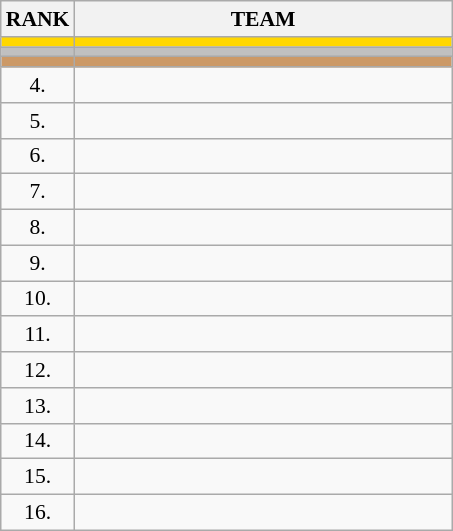<table class="wikitable" style="border-collapse: collapse; font-size: 90%;">
<tr>
<th>RANK</th>
<th align="left" style="width: 17em">TEAM</th>
</tr>
<tr bgcolor=gold>
<td align="center"></td>
<td></td>
</tr>
<tr bgcolor=silver>
<td align="center"></td>
<td></td>
</tr>
<tr bgcolor=cc9966>
<td align="center"></td>
<td></td>
</tr>
<tr>
<td align="center">4.</td>
<td></td>
</tr>
<tr>
<td align="center">5.</td>
<td></td>
</tr>
<tr>
<td align="center">6.</td>
<td></td>
</tr>
<tr>
<td align="center">7.</td>
<td></td>
</tr>
<tr>
<td align="center">8.</td>
<td></td>
</tr>
<tr>
<td align="center">9.</td>
<td></td>
</tr>
<tr>
<td align="center">10.</td>
<td></td>
</tr>
<tr>
<td align="center">11.</td>
<td></td>
</tr>
<tr>
<td align="center">12.</td>
<td></td>
</tr>
<tr>
<td align="center">13.</td>
<td></td>
</tr>
<tr>
<td align="center">14.</td>
<td></td>
</tr>
<tr>
<td align="center">15.</td>
<td></td>
</tr>
<tr>
<td align="center">16.</td>
<td></td>
</tr>
</table>
